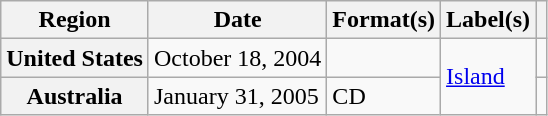<table class="wikitable plainrowheaders">
<tr>
<th scope="col">Region</th>
<th scope="col">Date</th>
<th scope="col">Format(s)</th>
<th scope="col">Label(s)</th>
<th scope="col"></th>
</tr>
<tr>
<th scope="row">United States</th>
<td>October 18, 2004</td>
<td></td>
<td rowspan="2"><a href='#'>Island</a></td>
<td></td>
</tr>
<tr>
<th scope="row">Australia</th>
<td>January 31, 2005</td>
<td>CD</td>
<td></td>
</tr>
</table>
